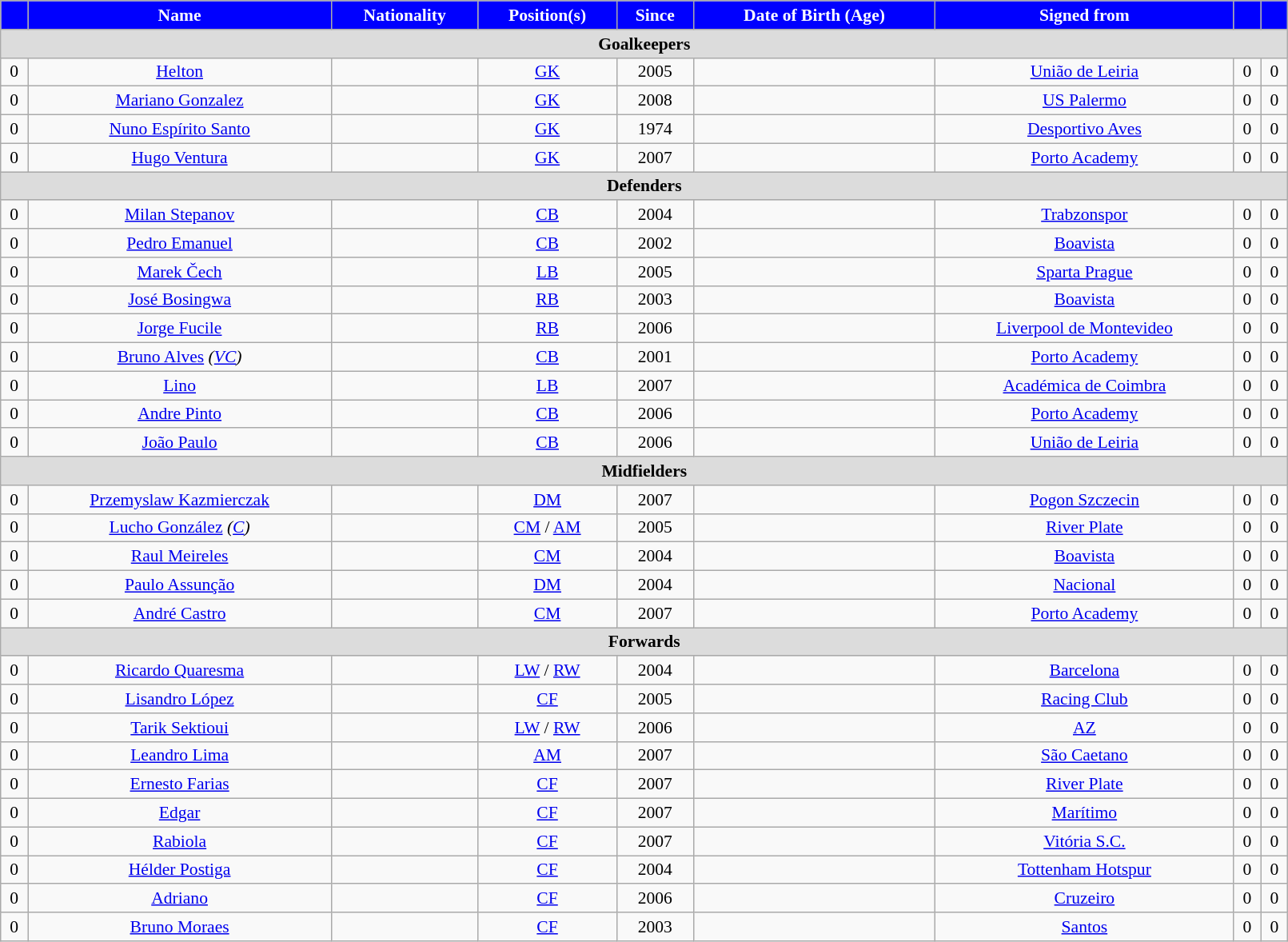<table class="wikitable" style="text-align:center; font-size:90%; width:85%;">
<tr>
<th style="background:#00f; color:white; text-align:center;"></th>
<th style="background:#00f; color:white; text-align:center;">Name</th>
<th style="background:#00f; color:white; text-align:center;">Nationality</th>
<th style="background:#00f; color:white; text-align:center;">Position(s)</th>
<th style="background:#00f; color:white; text-align:center;">Since</th>
<th style="background:#00f; color:white; text-align:center;">Date of Birth (Age)</th>
<th style="background:#00f; color:white; text-align:center;">Signed from</th>
<th style="background:#00f; color:white; text-align:center;"></th>
<th style="background:#00f; color:white; text-align:center;"></th>
</tr>
<tr>
<th colspan="9" style="background:#dcdcdc; text-align:center;">Goalkeepers</th>
</tr>
<tr>
<td>0</td>
<td><a href='#'>Helton</a></td>
<td></td>
<td><a href='#'>GK</a></td>
<td>2005</td>
<td></td>
<td> <a href='#'>União de Leiria</a></td>
<td>0</td>
<td>0</td>
</tr>
<tr>
<td>0</td>
<td><a href='#'>Mariano Gonzalez</a></td>
<td></td>
<td><a href='#'>GK</a></td>
<td>2008</td>
<td></td>
<td> <a href='#'>US Palermo</a></td>
<td>0</td>
<td>0</td>
</tr>
<tr>
<td>0</td>
<td><a href='#'>Nuno Espírito Santo</a></td>
<td></td>
<td><a href='#'>GK</a></td>
<td>1974</td>
<td></td>
<td> <a href='#'>Desportivo Aves</a></td>
<td>0</td>
<td>0</td>
</tr>
<tr>
<td>0</td>
<td><a href='#'>Hugo Ventura</a></td>
<td></td>
<td><a href='#'>GK</a></td>
<td>2007</td>
<td></td>
<td> <a href='#'>Porto Academy</a></td>
<td>0</td>
<td>0</td>
</tr>
<tr>
<th colspan="10" style="background:#dcdcdc; text-align:center;">Defenders</th>
</tr>
<tr>
<td>0</td>
<td><a href='#'>Milan Stepanov</a></td>
<td></td>
<td><a href='#'>CB</a></td>
<td>2004</td>
<td></td>
<td> <a href='#'>Trabzonspor</a></td>
<td>0</td>
<td>0</td>
</tr>
<tr>
<td>0</td>
<td><a href='#'>Pedro Emanuel</a></td>
<td></td>
<td><a href='#'>CB</a></td>
<td>2002</td>
<td></td>
<td> <a href='#'>Boavista</a></td>
<td>0</td>
<td>0</td>
</tr>
<tr>
<td>0</td>
<td><a href='#'>Marek Čech</a></td>
<td></td>
<td><a href='#'>LB</a></td>
<td>2005</td>
<td></td>
<td> <a href='#'>Sparta Prague</a></td>
<td>0</td>
<td>0</td>
</tr>
<tr>
<td>0</td>
<td><a href='#'>José Bosingwa</a></td>
<td></td>
<td><a href='#'>RB</a></td>
<td>2003</td>
<td></td>
<td> <a href='#'>Boavista</a></td>
<td>0</td>
<td>0</td>
</tr>
<tr>
<td>0</td>
<td><a href='#'>Jorge Fucile</a></td>
<td></td>
<td><a href='#'>RB</a></td>
<td>2006</td>
<td></td>
<td> <a href='#'>Liverpool de Montevideo</a></td>
<td>0</td>
<td>0</td>
</tr>
<tr>
<td>0</td>
<td><a href='#'>Bruno Alves</a> <em>(<a href='#'>VC</a>)</em></td>
<td></td>
<td><a href='#'>CB</a></td>
<td>2001</td>
<td></td>
<td> <a href='#'>Porto Academy</a></td>
<td>0</td>
<td>0</td>
</tr>
<tr>
<td>0</td>
<td><a href='#'>Lino</a></td>
<td></td>
<td><a href='#'>LB</a></td>
<td>2007</td>
<td></td>
<td> <a href='#'>Académica de Coimbra</a></td>
<td>0</td>
<td>0</td>
</tr>
<tr>
<td>0</td>
<td><a href='#'>Andre Pinto</a></td>
<td></td>
<td><a href='#'>CB</a></td>
<td>2006</td>
<td></td>
<td> <a href='#'>Porto Academy</a></td>
<td>0</td>
<td>0</td>
</tr>
<tr>
<td>0</td>
<td><a href='#'>João Paulo</a></td>
<td></td>
<td><a href='#'>CB</a></td>
<td>2006</td>
<td></td>
<td> <a href='#'>União de Leiria</a></td>
<td>0</td>
<td>0</td>
</tr>
<tr>
<th colspan="9" style="background:#dcdcdc; text-align:center;">Midfielders</th>
</tr>
<tr>
<td>0</td>
<td><a href='#'>Przemyslaw Kazmierczak</a></td>
<td></td>
<td><a href='#'>DM</a></td>
<td>2007</td>
<td></td>
<td> <a href='#'>Pogon Szczecin</a></td>
<td>0</td>
<td>0</td>
</tr>
<tr>
<td>0</td>
<td><a href='#'>Lucho González</a> <em>(<a href='#'>C</a>)</em></td>
<td></td>
<td><a href='#'>CM</a> / <a href='#'>AM</a></td>
<td>2005</td>
<td></td>
<td> <a href='#'>River Plate</a></td>
<td>0</td>
<td>0</td>
</tr>
<tr>
<td>0</td>
<td><a href='#'>Raul Meireles</a></td>
<td></td>
<td><a href='#'>CM</a></td>
<td>2004</td>
<td></td>
<td> <a href='#'>Boavista</a></td>
<td>0</td>
<td>0</td>
</tr>
<tr>
<td>0</td>
<td><a href='#'>Paulo Assunção</a></td>
<td></td>
<td><a href='#'>DM</a></td>
<td>2004</td>
<td></td>
<td> <a href='#'>Nacional</a></td>
<td>0</td>
<td>0</td>
</tr>
<tr>
<td>0</td>
<td><a href='#'>André Castro</a></td>
<td></td>
<td><a href='#'>CM</a></td>
<td>2007</td>
<td></td>
<td> <a href='#'>Porto Academy</a></td>
<td>0</td>
<td>0</td>
</tr>
<tr>
<th colspan="12" style="background:#dcdcdc; text-align:center;">Forwards</th>
</tr>
<tr>
<td>0</td>
<td><a href='#'>Ricardo Quaresma</a></td>
<td></td>
<td><a href='#'>LW</a> / <a href='#'>RW</a></td>
<td>2004</td>
<td></td>
<td> <a href='#'>Barcelona</a></td>
<td>0</td>
<td>0</td>
</tr>
<tr>
<td>0</td>
<td><a href='#'>Lisandro López</a></td>
<td></td>
<td><a href='#'>CF</a></td>
<td>2005</td>
<td></td>
<td> <a href='#'>Racing Club</a></td>
<td>0</td>
<td>0</td>
</tr>
<tr>
<td>0</td>
<td><a href='#'>Tarik Sektioui</a></td>
<td></td>
<td><a href='#'>LW</a> / <a href='#'>RW</a></td>
<td>2006</td>
<td></td>
<td> <a href='#'>AZ</a></td>
<td>0</td>
<td>0</td>
</tr>
<tr>
<td>0</td>
<td><a href='#'>Leandro Lima</a></td>
<td></td>
<td><a href='#'>AM</a></td>
<td>2007</td>
<td></td>
<td> <a href='#'>São Caetano</a></td>
<td>0</td>
<td>0</td>
</tr>
<tr>
<td>0</td>
<td><a href='#'>Ernesto Farias</a></td>
<td></td>
<td><a href='#'>CF</a></td>
<td>2007</td>
<td></td>
<td> <a href='#'>River Plate</a></td>
<td>0</td>
<td>0</td>
</tr>
<tr>
<td>0</td>
<td><a href='#'>Edgar</a></td>
<td></td>
<td><a href='#'>CF</a></td>
<td>2007</td>
<td></td>
<td> <a href='#'>Marítimo</a></td>
<td>0</td>
<td>0</td>
</tr>
<tr>
<td>0</td>
<td><a href='#'>Rabiola</a></td>
<td></td>
<td><a href='#'>CF</a></td>
<td>2007</td>
<td></td>
<td> <a href='#'>Vitória S.C.</a></td>
<td>0</td>
<td>0</td>
</tr>
<tr>
<td>0</td>
<td><a href='#'>Hélder Postiga</a></td>
<td></td>
<td><a href='#'>CF</a></td>
<td>2004</td>
<td></td>
<td> <a href='#'>Tottenham Hotspur</a></td>
<td>0</td>
<td>0</td>
</tr>
<tr>
<td>0</td>
<td><a href='#'>Adriano</a></td>
<td></td>
<td><a href='#'>CF</a></td>
<td>2006</td>
<td></td>
<td> <a href='#'>Cruzeiro</a></td>
<td>0</td>
<td>0</td>
</tr>
<tr>
<td>0</td>
<td><a href='#'>Bruno Moraes</a></td>
<td></td>
<td><a href='#'>CF</a></td>
<td>2003</td>
<td></td>
<td> <a href='#'>Santos</a></td>
<td>0</td>
<td>0</td>
</tr>
</table>
